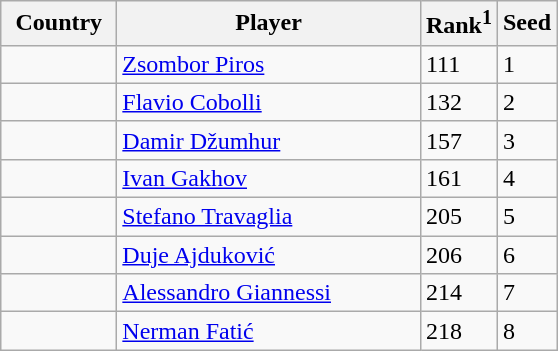<table class="sortable wikitable">
<tr>
<th width="70">Country</th>
<th width="195">Player</th>
<th>Rank<sup>1</sup></th>
<th>Seed</th>
</tr>
<tr>
<td></td>
<td><a href='#'>Zsombor Piros</a></td>
<td>111</td>
<td>1</td>
</tr>
<tr>
<td></td>
<td><a href='#'>Flavio Cobolli</a></td>
<td>132</td>
<td>2</td>
</tr>
<tr>
<td></td>
<td><a href='#'>Damir Džumhur</a></td>
<td>157</td>
<td>3</td>
</tr>
<tr>
<td></td>
<td><a href='#'>Ivan Gakhov</a></td>
<td>161</td>
<td>4</td>
</tr>
<tr>
<td></td>
<td><a href='#'>Stefano Travaglia</a></td>
<td>205</td>
<td>5</td>
</tr>
<tr>
<td></td>
<td><a href='#'>Duje Ajduković</a></td>
<td>206</td>
<td>6</td>
</tr>
<tr>
<td></td>
<td><a href='#'>Alessandro Giannessi</a></td>
<td>214</td>
<td>7</td>
</tr>
<tr>
<td></td>
<td><a href='#'>Nerman Fatić</a></td>
<td>218</td>
<td>8</td>
</tr>
</table>
